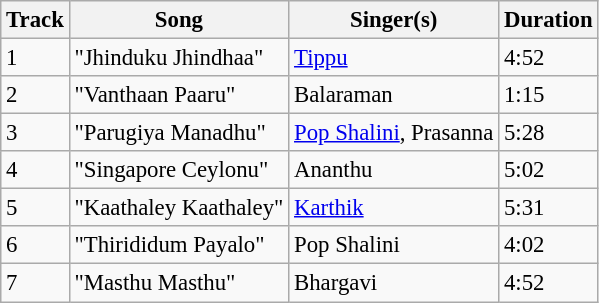<table class="wikitable" style="font-size:95%;">
<tr>
<th>Track</th>
<th>Song</th>
<th>Singer(s)</th>
<th>Duration</th>
</tr>
<tr>
<td>1</td>
<td>"Jhinduku Jhindhaa"</td>
<td><a href='#'>Tippu</a></td>
<td>4:52</td>
</tr>
<tr>
<td>2</td>
<td>"Vanthaan Paaru"</td>
<td>Balaraman</td>
<td>1:15</td>
</tr>
<tr>
<td>3</td>
<td>"Parugiya Manadhu"</td>
<td><a href='#'>Pop Shalini</a>, Prasanna</td>
<td>5:28</td>
</tr>
<tr>
<td>4</td>
<td>"Singapore Ceylonu"</td>
<td>Ananthu</td>
<td>5:02</td>
</tr>
<tr>
<td>5</td>
<td>"Kaathaley Kaathaley"</td>
<td><a href='#'>Karthik</a></td>
<td>5:31</td>
</tr>
<tr>
<td>6</td>
<td>"Thirididum Payalo"</td>
<td>Pop Shalini</td>
<td>4:02</td>
</tr>
<tr>
<td>7</td>
<td>"Masthu Masthu"</td>
<td>Bhargavi</td>
<td>4:52</td>
</tr>
</table>
